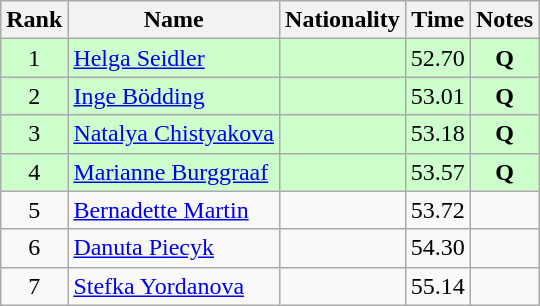<table class="wikitable sortable" style="text-align:center">
<tr>
<th>Rank</th>
<th>Name</th>
<th>Nationality</th>
<th>Time</th>
<th>Notes</th>
</tr>
<tr bgcolor=ccffcc>
<td>1</td>
<td align=left><a href='#'>Helga Seidler</a></td>
<td align=left></td>
<td>52.70</td>
<td><strong>Q</strong></td>
</tr>
<tr bgcolor=ccffcc>
<td>2</td>
<td align=left><a href='#'>Inge Bödding</a></td>
<td align=left></td>
<td>53.01</td>
<td><strong>Q</strong></td>
</tr>
<tr bgcolor=ccffcc>
<td>3</td>
<td align=left><a href='#'>Natalya Chistyakova</a></td>
<td align=left></td>
<td>53.18</td>
<td><strong>Q</strong></td>
</tr>
<tr bgcolor=ccffcc>
<td>4</td>
<td align=left><a href='#'>Marianne Burggraaf</a></td>
<td align=left></td>
<td>53.57</td>
<td><strong>Q</strong></td>
</tr>
<tr>
<td>5</td>
<td align=left><a href='#'>Bernadette Martin</a></td>
<td align=left></td>
<td>53.72</td>
<td></td>
</tr>
<tr>
<td>6</td>
<td align=left><a href='#'>Danuta Piecyk</a></td>
<td align=left></td>
<td>54.30</td>
<td></td>
</tr>
<tr>
<td>7</td>
<td align=left><a href='#'>Stefka Yordanova</a></td>
<td align=left></td>
<td>55.14</td>
<td></td>
</tr>
</table>
